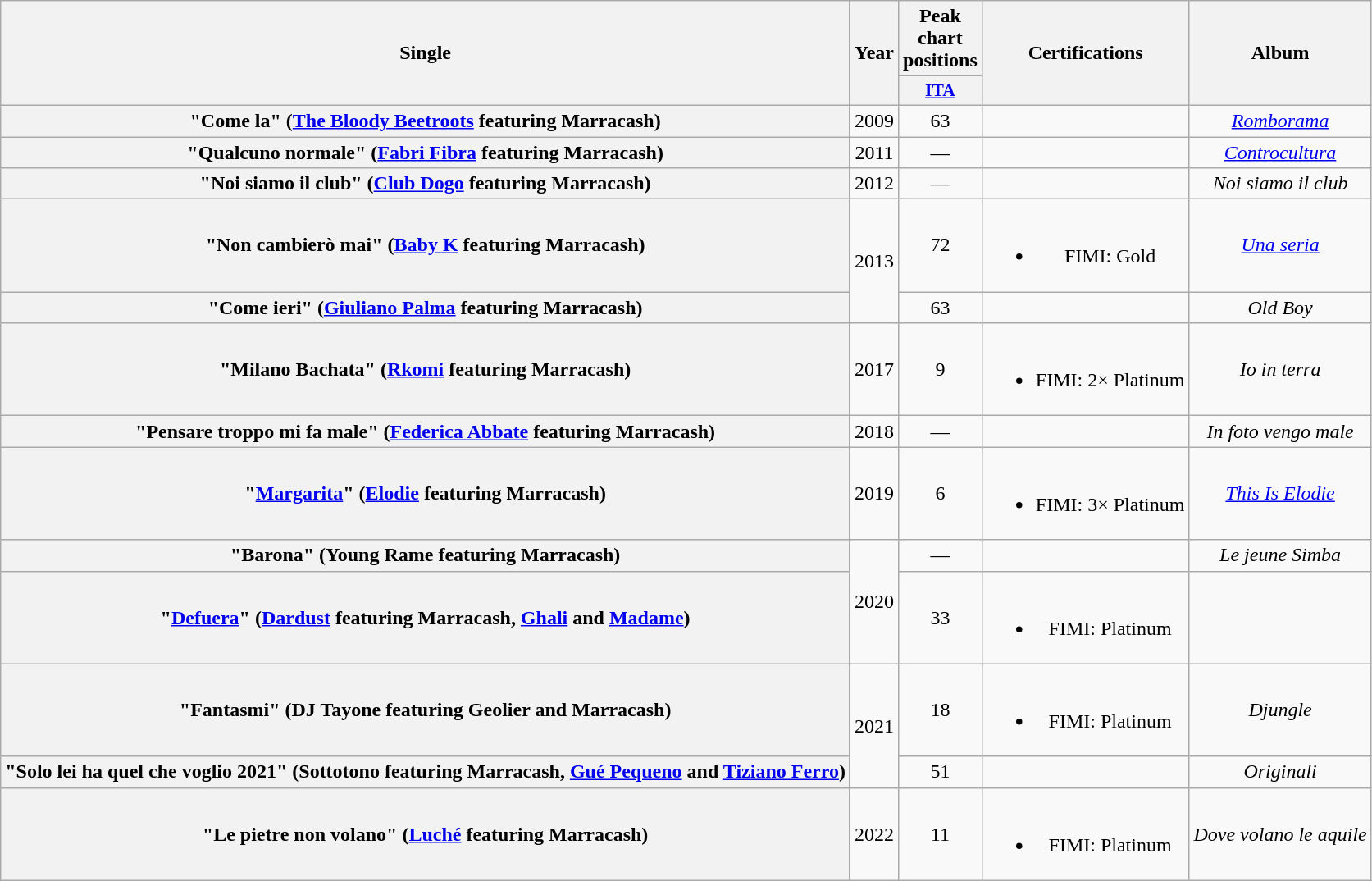<table class="wikitable plainrowheaders" style="text-align:center;">
<tr>
<th scope="col" rowspan="2">Single</th>
<th scope="col" rowspan="2">Year</th>
<th scope="col" colspan="1">Peak chart positions</th>
<th scope="col" rowspan="2">Certifications</th>
<th scope="col" rowspan="2">Album</th>
</tr>
<tr>
<th scope="col" style="width:3em;font-size:90%;"><a href='#'>ITA</a></th>
</tr>
<tr>
<th scope="row">"Come la" (<a href='#'>The Bloody Beetroots</a> featuring Marracash)</th>
<td>2009</td>
<td>63</td>
<td></td>
<td><em><a href='#'>Romborama</a></em></td>
</tr>
<tr>
<th scope="row">"Qualcuno normale" (<a href='#'>Fabri Fibra</a> featuring Marracash)</th>
<td>2011</td>
<td>—</td>
<td></td>
<td><em><a href='#'>Controcultura</a></em></td>
</tr>
<tr>
<th scope="row">"Noi siamo il club" (<a href='#'>Club Dogo</a> featuring Marracash)</th>
<td>2012</td>
<td>—</td>
<td></td>
<td><em>Noi siamo il club</em></td>
</tr>
<tr>
<th scope="row">"Non cambierò mai" (<a href='#'>Baby K</a> featuring Marracash)</th>
<td rowspan="2">2013</td>
<td>72</td>
<td><br><ul><li>FIMI: Gold</li></ul></td>
<td><em><a href='#'>Una seria</a></em></td>
</tr>
<tr>
<th scope="row">"Come ieri" (<a href='#'>Giuliano Palma</a> featuring Marracash)</th>
<td>63</td>
<td></td>
<td><em>Old Boy</em></td>
</tr>
<tr>
<th scope="row">"Milano Bachata" (<a href='#'>Rkomi</a> featuring Marracash)</th>
<td>2017</td>
<td>9</td>
<td><br><ul><li>FIMI: 2× Platinum</li></ul></td>
<td><em>Io in terra</em></td>
</tr>
<tr>
<th scope="row">"Pensare troppo mi fa male" (<a href='#'>Federica Abbate</a> featuring Marracash)</th>
<td>2018</td>
<td>—</td>
<td></td>
<td><em>In foto vengo male</em></td>
</tr>
<tr>
<th scope="row">"<a href='#'>Margarita</a>" (<a href='#'>Elodie</a> featuring Marracash)</th>
<td>2019</td>
<td>6</td>
<td><br><ul><li>FIMI: 3× Platinum</li></ul></td>
<td><em><a href='#'>This Is Elodie</a></em></td>
</tr>
<tr>
<th scope="row">"Barona" (Young Rame featuring Marracash)</th>
<td rowspan="2">2020</td>
<td>—</td>
<td></td>
<td><em>Le jeune Simba</em></td>
</tr>
<tr>
<th scope="row">"<a href='#'>Defuera</a>" (<a href='#'>Dardust</a> featuring Marracash, <a href='#'>Ghali</a> and <a href='#'>Madame</a>)</th>
<td>33</td>
<td><br><ul><li>FIMI: Platinum</li></ul></td>
<td></td>
</tr>
<tr>
<th scope="row">"Fantasmi" (DJ Tayone featuring Geolier and Marracash)</th>
<td rowspan="2">2021</td>
<td>18</td>
<td><br><ul><li>FIMI: Platinum</li></ul></td>
<td><em>Djungle</em></td>
</tr>
<tr>
<th scope="row">"Solo lei ha quel che voglio 2021" (Sottotono featuring Marracash, <a href='#'>Gué Pequeno</a> and <a href='#'>Tiziano Ferro</a>)</th>
<td>51</td>
<td></td>
<td><em>Originali</em></td>
</tr>
<tr>
<th scope="row">"Le pietre non volano" (<a href='#'>Luché</a> featuring Marracash)</th>
<td>2022</td>
<td>11</td>
<td><br><ul><li>FIMI: Platinum</li></ul></td>
<td><em>Dove volano le aquile</em></td>
</tr>
</table>
